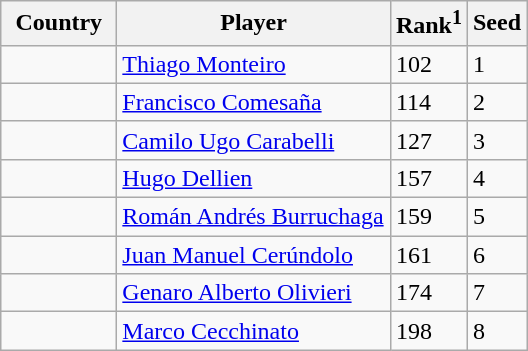<table class="sortable wikitable">
<tr>
<th width="70">Country</th>
<th width="175">Player</th>
<th>Rank<sup>1</sup></th>
<th>Seed</th>
</tr>
<tr>
<td></td>
<td><a href='#'>Thiago Monteiro</a></td>
<td>102</td>
<td>1</td>
</tr>
<tr>
<td></td>
<td><a href='#'>Francisco Comesaña</a></td>
<td>114</td>
<td>2</td>
</tr>
<tr>
<td></td>
<td><a href='#'>Camilo Ugo Carabelli</a></td>
<td>127</td>
<td>3</td>
</tr>
<tr>
<td></td>
<td><a href='#'>Hugo Dellien</a></td>
<td>157</td>
<td>4</td>
</tr>
<tr>
<td></td>
<td><a href='#'>Román Andrés Burruchaga</a></td>
<td>159</td>
<td>5</td>
</tr>
<tr>
<td></td>
<td><a href='#'>Juan Manuel Cerúndolo</a></td>
<td>161</td>
<td>6</td>
</tr>
<tr>
<td></td>
<td><a href='#'>Genaro Alberto Olivieri</a></td>
<td>174</td>
<td>7</td>
</tr>
<tr>
<td></td>
<td><a href='#'>Marco Cecchinato</a></td>
<td>198</td>
<td>8</td>
</tr>
</table>
